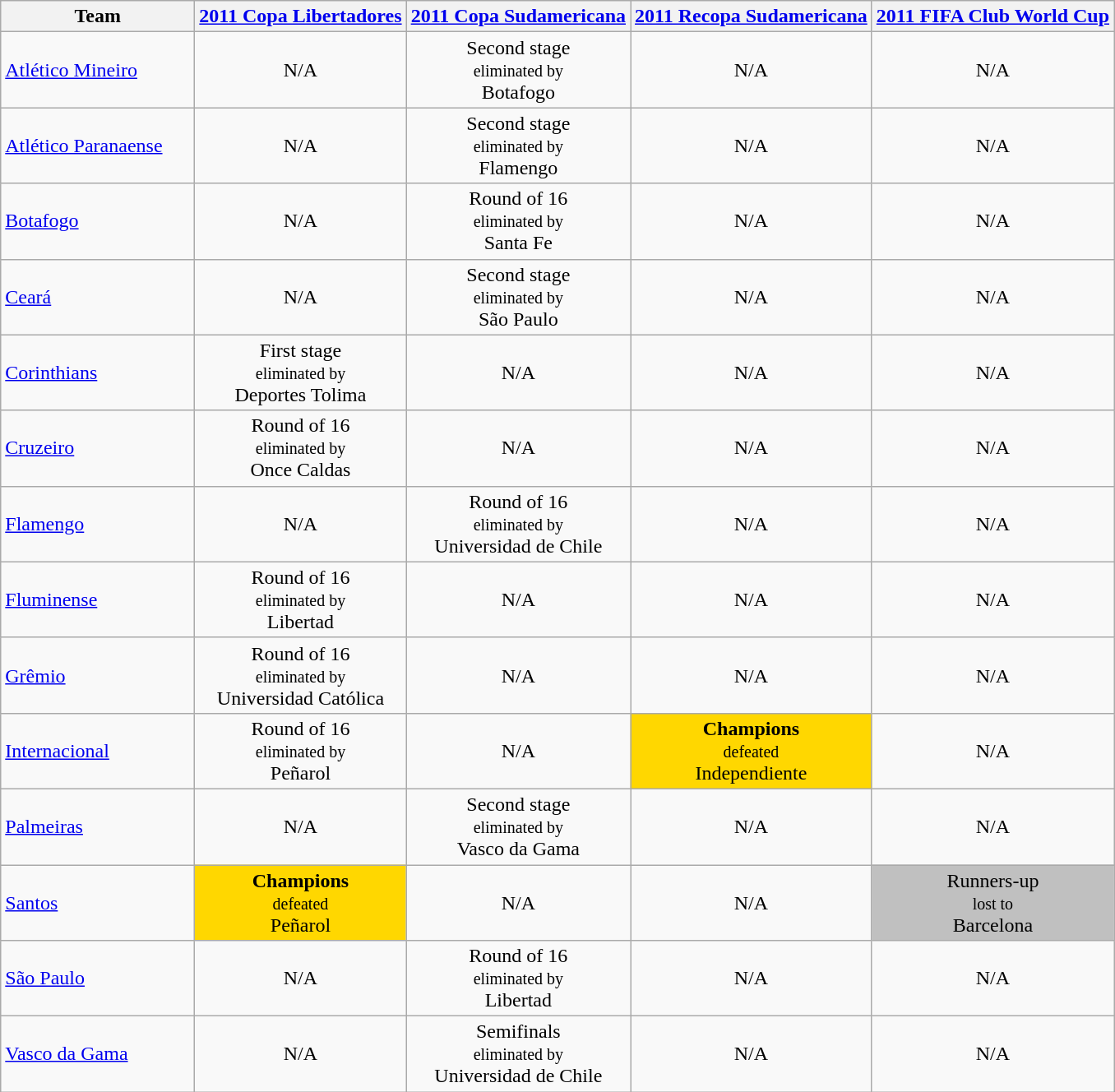<table class="wikitable">
<tr>
<th width=150>Team</th>
<th width=><a href='#'>2011 Copa Libertadores</a></th>
<th width=><a href='#'>2011 Copa Sudamericana</a></th>
<th width=><a href='#'>2011 Recopa Sudamericana</a></th>
<th width=><a href='#'>2011 FIFA Club World Cup</a></th>
</tr>
<tr>
<td><a href='#'>Atlético Mineiro</a></td>
<td align=center>N/A</td>
<td align=center>Second stage<br><small>eliminated by</small><br> Botafogo</td>
<td align=center>N/A</td>
<td align=center>N/A</td>
</tr>
<tr>
<td><a href='#'>Atlético Paranaense</a></td>
<td align=center>N/A</td>
<td align=center>Second stage<br><small>eliminated by</small><br> Flamengo</td>
<td align=center>N/A</td>
<td align=center>N/A</td>
</tr>
<tr>
<td><a href='#'>Botafogo</a></td>
<td align=center>N/A</td>
<td align=center>Round of 16<br><small>eliminated by</small><br> Santa Fe</td>
<td align=center>N/A</td>
<td align=center>N/A</td>
</tr>
<tr>
<td><a href='#'>Ceará</a></td>
<td align=center>N/A</td>
<td align=center>Second stage<br><small>eliminated by</small><br> São Paulo</td>
<td align=center>N/A</td>
<td align=center>N/A</td>
</tr>
<tr>
<td><a href='#'>Corinthians</a></td>
<td align=center>First stage<br><small>eliminated by</small><br> Deportes Tolima</td>
<td align=center>N/A</td>
<td align=center>N/A</td>
<td align=center>N/A</td>
</tr>
<tr>
<td><a href='#'>Cruzeiro</a></td>
<td align=center>Round of 16<br><small>eliminated by</small><br> Once Caldas</td>
<td align=center>N/A</td>
<td align=center>N/A</td>
<td align=center>N/A</td>
</tr>
<tr>
<td><a href='#'>Flamengo</a></td>
<td align=center>N/A</td>
<td align=center>Round of 16<br><small>eliminated by</small><br> Universidad de Chile</td>
<td align=center>N/A</td>
<td align=center>N/A</td>
</tr>
<tr>
<td><a href='#'>Fluminense</a></td>
<td align=center>Round of 16<br><small>eliminated by</small><br> Libertad</td>
<td align=center>N/A</td>
<td align=center>N/A</td>
<td align=center>N/A</td>
</tr>
<tr>
<td><a href='#'>Grêmio</a></td>
<td align=center>Round of 16<br><small>eliminated by</small><br> Universidad Católica</td>
<td align=center>N/A</td>
<td align=center>N/A</td>
<td align=center>N/A</td>
</tr>
<tr>
<td><a href='#'>Internacional</a></td>
<td align=center>Round of 16<br><small>eliminated by</small><br> Peñarol</td>
<td align=center>N/A</td>
<td align=center bgcolor=gold><strong>Champions</strong><br><small>defeated</small><br> Independiente</td>
<td align=center>N/A</td>
</tr>
<tr>
<td><a href='#'>Palmeiras</a></td>
<td align=center>N/A</td>
<td align=center>Second stage<br><small>eliminated by</small><br> Vasco da Gama</td>
<td align=center>N/A</td>
<td align=center>N/A</td>
</tr>
<tr>
<td><a href='#'>Santos</a></td>
<td align=center bgcolor=gold><strong>Champions</strong><br><small>defeated</small><br> Peñarol</td>
<td align=center>N/A</td>
<td align=center>N/A</td>
<td align=center bgcolor=silver>Runners-up<br><small>lost to</small><br> Barcelona</td>
</tr>
<tr>
<td><a href='#'>São Paulo</a></td>
<td align=center>N/A</td>
<td align=center>Round of 16<br><small>eliminated by</small><br> Libertad</td>
<td align=center>N/A</td>
<td align=center>N/A</td>
</tr>
<tr>
<td><a href='#'>Vasco da Gama</a></td>
<td align=center>N/A</td>
<td align=center>Semifinals<br><small>eliminated by</small><br> Universidad de Chile</td>
<td align=center>N/A</td>
<td align=center>N/A</td>
</tr>
</table>
